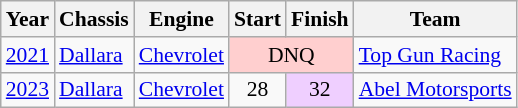<table class="wikitable" style="font-size: 90%;">
<tr>
<th>Year</th>
<th>Chassis</th>
<th>Engine</th>
<th>Start</th>
<th>Finish</th>
<th>Team</th>
</tr>
<tr>
<td><a href='#'>2021</a></td>
<td><a href='#'>Dallara</a></td>
<td><a href='#'>Chevrolet</a></td>
<td align=center style="background:#FFCFCF;" colspan=2>DNQ</td>
<td nowrap><a href='#'>Top Gun Racing</a></td>
</tr>
<tr>
<td><a href='#'>2023</a></td>
<td><a href='#'>Dallara</a></td>
<td><a href='#'>Chevrolet</a></td>
<td align=center>28</td>
<td align=center style="background:#efcfff">32</td>
<td nowrap><a href='#'>Abel Motorsports</a></td>
</tr>
</table>
